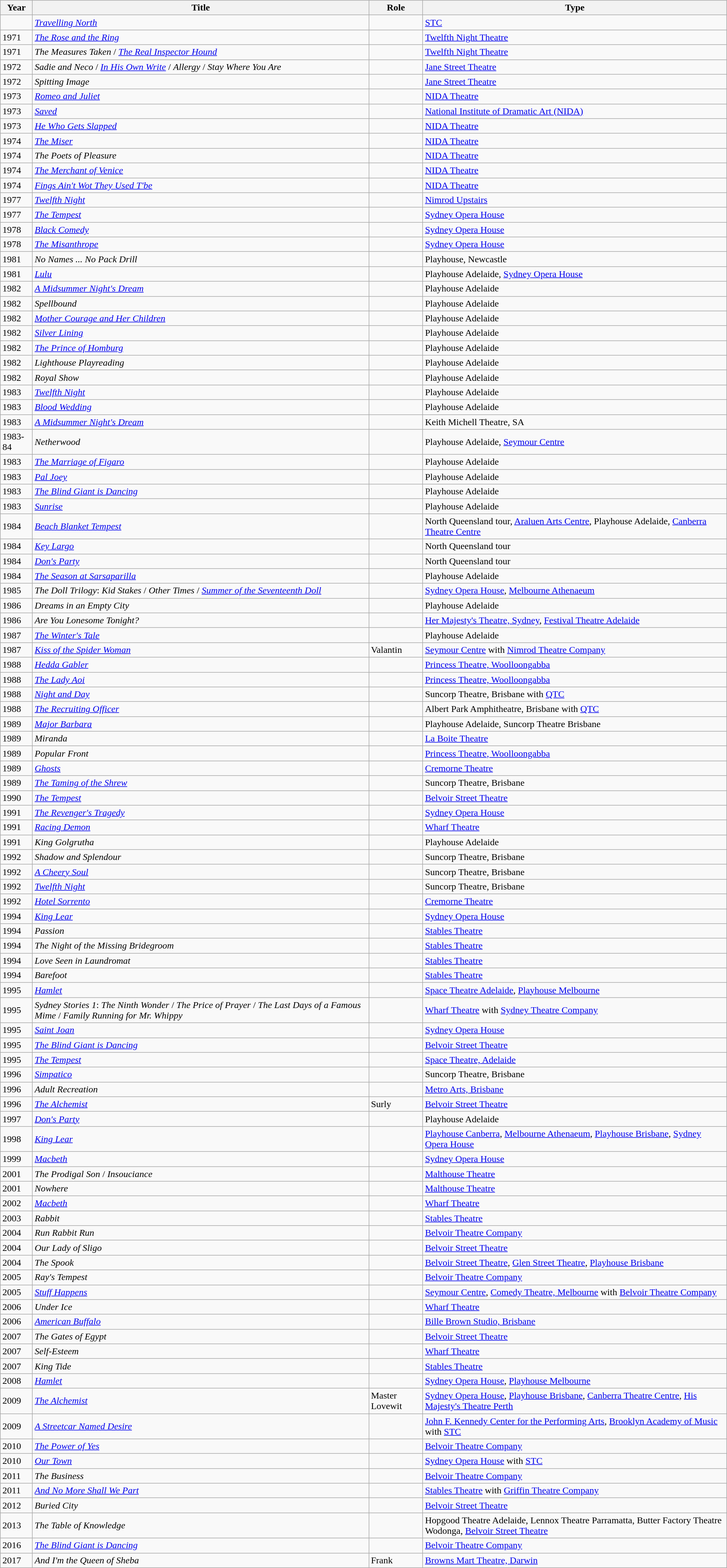<table class="wikitable sortable plainrowheaders">
<tr>
<th>Year</th>
<th>Title</th>
<th>Role</th>
<th>Type</th>
</tr>
<tr>
<td></td>
<td><em><a href='#'>Travelling North</a></em></td>
<td></td>
<td><a href='#'>STC</a></td>
</tr>
<tr>
<td>1971</td>
<td><em><a href='#'>The Rose and the Ring</a></em></td>
<td></td>
<td><a href='#'>Twelfth Night Theatre</a></td>
</tr>
<tr>
<td>1971</td>
<td><em>The Measures Taken</em> / <em><a href='#'>The Real Inspector Hound</a></em></td>
<td></td>
<td><a href='#'>Twelfth Night Theatre</a></td>
</tr>
<tr>
<td>1972</td>
<td><em>Sadie and Neco</em> / <em><a href='#'>In His Own Write</a></em> / <em>Allergy</em> / <em>Stay Where You Are</em></td>
<td></td>
<td><a href='#'>Jane Street Theatre</a></td>
</tr>
<tr>
<td>1972</td>
<td><em>Spitting Image</em></td>
<td></td>
<td><a href='#'>Jane Street Theatre</a></td>
</tr>
<tr>
<td>1973</td>
<td><em><a href='#'>Romeo and Juliet</a></em></td>
<td></td>
<td><a href='#'>NIDA Theatre</a></td>
</tr>
<tr>
<td>1973</td>
<td><em><a href='#'>Saved</a></em></td>
<td></td>
<td><a href='#'>National Institute of Dramatic Art (NIDA)</a></td>
</tr>
<tr>
<td>1973</td>
<td><em><a href='#'>He Who Gets Slapped</a></em></td>
<td></td>
<td><a href='#'>NIDA Theatre</a></td>
</tr>
<tr>
<td>1974</td>
<td><em><a href='#'>The Miser</a></em></td>
<td></td>
<td><a href='#'>NIDA Theatre</a></td>
</tr>
<tr>
<td>1974</td>
<td><em>The Poets of Pleasure</em></td>
<td></td>
<td><a href='#'>NIDA Theatre</a></td>
</tr>
<tr>
<td>1974</td>
<td><em><a href='#'>The Merchant of Venice</a></em></td>
<td></td>
<td><a href='#'>NIDA Theatre</a></td>
</tr>
<tr>
<td>1974</td>
<td><em><a href='#'>Fings Ain't Wot They Used T'be</a></em></td>
<td></td>
<td><a href='#'>NIDA Theatre</a></td>
</tr>
<tr>
<td>1977</td>
<td><em><a href='#'>Twelfth Night</a></em></td>
<td></td>
<td><a href='#'>Nimrod Upstairs</a></td>
</tr>
<tr>
<td>1977</td>
<td><em><a href='#'>The Tempest</a></em></td>
<td></td>
<td><a href='#'>Sydney Opera House</a></td>
</tr>
<tr>
<td>1978</td>
<td><em><a href='#'>Black Comedy</a></em></td>
<td></td>
<td><a href='#'>Sydney Opera House</a></td>
</tr>
<tr>
<td>1978</td>
<td><em><a href='#'>The Misanthrope</a></em></td>
<td></td>
<td><a href='#'>Sydney Opera House</a></td>
</tr>
<tr>
<td>1981</td>
<td><em>No Names ... No Pack Drill</em></td>
<td></td>
<td>Playhouse, Newcastle</td>
</tr>
<tr>
<td>1981</td>
<td><em><a href='#'>Lulu</a></em></td>
<td></td>
<td>Playhouse Adelaide, <a href='#'>Sydney Opera House</a></td>
</tr>
<tr>
<td>1982</td>
<td><em><a href='#'>A Midsummer Night's Dream</a></em></td>
<td></td>
<td>Playhouse Adelaide</td>
</tr>
<tr>
<td>1982</td>
<td><em>Spellbound</em></td>
<td></td>
<td>Playhouse Adelaide</td>
</tr>
<tr>
<td>1982</td>
<td><em><a href='#'>Mother Courage and Her Children</a></em></td>
<td></td>
<td>Playhouse Adelaide</td>
</tr>
<tr>
<td>1982</td>
<td><em><a href='#'>Silver Lining</a></em></td>
<td></td>
<td>Playhouse Adelaide</td>
</tr>
<tr>
<td>1982</td>
<td><em><a href='#'>The Prince of Homburg</a></em></td>
<td></td>
<td>Playhouse Adelaide</td>
</tr>
<tr>
<td>1982</td>
<td><em>Lighthouse Playreading</em></td>
<td></td>
<td>Playhouse Adelaide</td>
</tr>
<tr>
<td>1982</td>
<td><em>Royal Show</em></td>
<td></td>
<td>Playhouse Adelaide</td>
</tr>
<tr>
<td>1983</td>
<td><em><a href='#'>Twelfth Night</a></em></td>
<td></td>
<td>Playhouse Adelaide</td>
</tr>
<tr>
<td>1983</td>
<td><em><a href='#'>Blood Wedding</a></em></td>
<td></td>
<td>Playhouse Adelaide</td>
</tr>
<tr>
<td>1983</td>
<td><em><a href='#'>A Midsummer Night's Dream</a></em></td>
<td></td>
<td>Keith Michell Theatre, SA</td>
</tr>
<tr>
<td>1983-84</td>
<td><em>Netherwood</em></td>
<td></td>
<td>Playhouse Adelaide, <a href='#'>Seymour Centre</a></td>
</tr>
<tr>
<td>1983</td>
<td><em><a href='#'>The Marriage of Figaro</a></em></td>
<td></td>
<td>Playhouse Adelaide</td>
</tr>
<tr>
<td>1983</td>
<td><em><a href='#'>Pal Joey</a></em></td>
<td></td>
<td>Playhouse Adelaide</td>
</tr>
<tr>
<td>1983</td>
<td><em><a href='#'>The Blind Giant is Dancing</a></em></td>
<td></td>
<td>Playhouse Adelaide</td>
</tr>
<tr>
<td>1983</td>
<td><em><a href='#'>Sunrise</a></em></td>
<td></td>
<td>Playhouse Adelaide</td>
</tr>
<tr>
<td>1984</td>
<td><em><a href='#'>Beach Blanket Tempest</a></em></td>
<td></td>
<td>North Queensland tour, <a href='#'>Araluen Arts Centre</a>, Playhouse Adelaide, <a href='#'>Canberra Theatre Centre</a></td>
</tr>
<tr>
<td>1984</td>
<td><em><a href='#'>Key Largo</a></em></td>
<td></td>
<td>North Queensland tour</td>
</tr>
<tr>
<td>1984</td>
<td><em><a href='#'>Don's Party</a></em></td>
<td></td>
<td>North Queensland tour</td>
</tr>
<tr>
<td>1984</td>
<td><em><a href='#'>The Season at Sarsaparilla</a></em></td>
<td></td>
<td>Playhouse Adelaide</td>
</tr>
<tr>
<td>1985</td>
<td><em>The Doll Trilogy</em>: <em>Kid Stakes</em> / <em>Other Times</em> / <em><a href='#'>Summer of the Seventeenth Doll</a></em></td>
<td></td>
<td><a href='#'>Sydney Opera House</a>, <a href='#'>Melbourne Athenaeum</a></td>
</tr>
<tr>
<td>1986</td>
<td><em>Dreams in an Empty City</em></td>
<td></td>
<td>Playhouse Adelaide</td>
</tr>
<tr>
<td>1986</td>
<td><em>Are You Lonesome Tonight?</em></td>
<td></td>
<td><a href='#'>Her Majesty's Theatre, Sydney</a>, <a href='#'>Festival Theatre Adelaide</a></td>
</tr>
<tr>
<td>1987</td>
<td><em><a href='#'>The Winter's Tale</a></em></td>
<td></td>
<td>Playhouse Adelaide</td>
</tr>
<tr>
<td>1987</td>
<td><em><a href='#'>Kiss of the Spider Woman</a></em></td>
<td>Valantin</td>
<td><a href='#'>Seymour Centre</a> with <a href='#'>Nimrod Theatre Company</a></td>
</tr>
<tr>
<td>1988</td>
<td><em><a href='#'>Hedda Gabler</a></em></td>
<td></td>
<td><a href='#'>Princess Theatre, Woolloongabba</a></td>
</tr>
<tr>
<td>1988</td>
<td><em><a href='#'>The Lady Aoi</a></em></td>
<td></td>
<td><a href='#'>Princess Theatre, Woolloongabba</a></td>
</tr>
<tr>
<td>1988</td>
<td><em><a href='#'>Night and Day</a></em></td>
<td></td>
<td>Suncorp Theatre, Brisbane with <a href='#'>QTC</a></td>
</tr>
<tr>
<td>1988</td>
<td><em><a href='#'>The Recruiting Officer</a></em></td>
<td></td>
<td>Albert Park Amphitheatre, Brisbane with <a href='#'>QTC</a></td>
</tr>
<tr>
<td>1989</td>
<td><em><a href='#'>Major Barbara</a></em></td>
<td></td>
<td>Playhouse Adelaide, Suncorp Theatre Brisbane</td>
</tr>
<tr>
<td>1989</td>
<td><em>Miranda</em></td>
<td></td>
<td><a href='#'>La Boite Theatre</a></td>
</tr>
<tr>
<td>1989</td>
<td><em>Popular Front</em></td>
<td></td>
<td><a href='#'>Princess Theatre, Woolloongabba</a></td>
</tr>
<tr>
<td>1989</td>
<td><em><a href='#'>Ghosts</a></em></td>
<td></td>
<td><a href='#'>Cremorne Theatre</a></td>
</tr>
<tr>
<td>1989</td>
<td><em><a href='#'>The Taming of the Shrew</a></em></td>
<td></td>
<td>Suncorp Theatre, Brisbane</td>
</tr>
<tr>
<td>1990</td>
<td><em><a href='#'>The Tempest</a></em></td>
<td></td>
<td><a href='#'>Belvoir Street Theatre</a></td>
</tr>
<tr>
<td>1991</td>
<td><em><a href='#'>The Revenger's Tragedy</a></em></td>
<td></td>
<td><a href='#'>Sydney Opera House</a></td>
</tr>
<tr>
<td>1991</td>
<td><em><a href='#'>Racing Demon</a></em></td>
<td></td>
<td><a href='#'>Wharf Theatre</a></td>
</tr>
<tr>
<td>1991</td>
<td><em>King Golgrutha</em></td>
<td></td>
<td>Playhouse Adelaide</td>
</tr>
<tr>
<td>1992</td>
<td><em>Shadow and Splendour</em></td>
<td></td>
<td>Suncorp Theatre, Brisbane</td>
</tr>
<tr>
<td>1992</td>
<td><em><a href='#'>A Cheery Soul</a></em></td>
<td></td>
<td>Suncorp Theatre, Brisbane</td>
</tr>
<tr>
<td>1992</td>
<td><em><a href='#'>Twelfth Night</a></em></td>
<td></td>
<td>Suncorp Theatre, Brisbane</td>
</tr>
<tr>
<td>1992</td>
<td><em><a href='#'>Hotel Sorrento</a></em></td>
<td></td>
<td><a href='#'>Cremorne Theatre</a></td>
</tr>
<tr>
<td>1994</td>
<td><em><a href='#'>King Lear</a></em></td>
<td></td>
<td><a href='#'>Sydney Opera House</a></td>
</tr>
<tr>
<td>1994</td>
<td><em>Passion</em></td>
<td></td>
<td><a href='#'>Stables Theatre</a></td>
</tr>
<tr>
<td>1994</td>
<td><em>The Night of the Missing Bridegroom</em></td>
<td></td>
<td><a href='#'>Stables Theatre</a></td>
</tr>
<tr>
<td>1994</td>
<td><em>Love Seen in Laundromat</em></td>
<td></td>
<td><a href='#'>Stables Theatre</a></td>
</tr>
<tr>
<td>1994</td>
<td><em>Barefoot</em></td>
<td></td>
<td><a href='#'>Stables Theatre</a></td>
</tr>
<tr>
<td>1995</td>
<td><em><a href='#'>Hamlet</a></em></td>
<td></td>
<td><a href='#'>Space Theatre Adelaide</a>, <a href='#'>Playhouse Melbourne</a></td>
</tr>
<tr>
<td>1995</td>
<td><em>Sydney Stories 1</em>: <em>The Ninth Wonder</em> / <em>The Price of Prayer</em> / <em>The Last Days of a Famous Mime</em> / <em>Family Running for Mr. Whippy</em></td>
<td></td>
<td><a href='#'>Wharf Theatre</a> with <a href='#'>Sydney Theatre Company</a></td>
</tr>
<tr>
<td>1995</td>
<td><em><a href='#'>Saint Joan</a></em></td>
<td></td>
<td><a href='#'>Sydney Opera House</a></td>
</tr>
<tr>
<td>1995</td>
<td><em><a href='#'>The Blind Giant is Dancing</a></em></td>
<td></td>
<td><a href='#'>Belvoir Street Theatre</a></td>
</tr>
<tr>
<td>1995</td>
<td><em><a href='#'>The Tempest</a></em></td>
<td></td>
<td><a href='#'>Space Theatre, Adelaide</a></td>
</tr>
<tr>
<td>1996</td>
<td><em><a href='#'>Simpatico</a></em></td>
<td></td>
<td>Suncorp Theatre, Brisbane</td>
</tr>
<tr>
<td>1996</td>
<td><em>Adult Recreation</em></td>
<td></td>
<td><a href='#'>Metro Arts, Brisbane</a></td>
</tr>
<tr>
<td>1996</td>
<td><em><a href='#'>The Alchemist</a></em></td>
<td>Surly</td>
<td><a href='#'>Belvoir Street Theatre</a></td>
</tr>
<tr>
<td>1997</td>
<td><em><a href='#'>Don's Party</a></em></td>
<td></td>
<td>Playhouse Adelaide</td>
</tr>
<tr>
<td>1998</td>
<td><em><a href='#'>King Lear</a></em></td>
<td></td>
<td><a href='#'>Playhouse Canberra</a>, <a href='#'>Melbourne Athenaeum</a>, <a href='#'>Playhouse Brisbane</a>, <a href='#'>Sydney Opera House</a></td>
</tr>
<tr>
<td>1999</td>
<td><em><a href='#'>Macbeth</a></em></td>
<td></td>
<td><a href='#'>Sydney Opera House</a></td>
</tr>
<tr>
<td>2001</td>
<td><em>The Prodigal Son</em> / <em>Insouciance</em></td>
<td></td>
<td><a href='#'>Malthouse Theatre</a></td>
</tr>
<tr>
<td>2001</td>
<td><em>Nowhere</em></td>
<td></td>
<td><a href='#'>Malthouse Theatre</a></td>
</tr>
<tr>
<td>2002</td>
<td><em><a href='#'>Macbeth</a></em></td>
<td></td>
<td><a href='#'>Wharf Theatre</a></td>
</tr>
<tr>
<td>2003</td>
<td><em>Rabbit</em></td>
<td></td>
<td><a href='#'>Stables Theatre</a></td>
</tr>
<tr>
<td>2004</td>
<td><em>Run Rabbit Run</em></td>
<td></td>
<td><a href='#'>Belvoir Theatre Company</a></td>
</tr>
<tr>
<td>2004</td>
<td><em>Our Lady of Sligo</em></td>
<td></td>
<td><a href='#'>Belvoir Street Theatre</a></td>
</tr>
<tr>
<td>2004</td>
<td><em>The Spook</em></td>
<td></td>
<td><a href='#'>Belvoir Street Theatre</a>, <a href='#'>Glen Street Theatre</a>, <a href='#'>Playhouse Brisbane</a></td>
</tr>
<tr>
<td>2005</td>
<td><em>Ray's Tempest</em></td>
<td></td>
<td><a href='#'>Belvoir Theatre Company</a></td>
</tr>
<tr>
<td>2005</td>
<td><em><a href='#'>Stuff Happens</a></em></td>
<td></td>
<td><a href='#'>Seymour Centre</a>, <a href='#'>Comedy Theatre, Melbourne</a> with <a href='#'>Belvoir Theatre Company</a></td>
</tr>
<tr>
<td>2006</td>
<td><em>Under Ice</em></td>
<td></td>
<td><a href='#'>Wharf Theatre</a></td>
</tr>
<tr>
<td>2006</td>
<td><em><a href='#'>American Buffalo</a></em></td>
<td></td>
<td><a href='#'>Bille Brown Studio, Brisbane</a></td>
</tr>
<tr>
<td>2007</td>
<td><em>The Gates of Egypt</em></td>
<td></td>
<td><a href='#'>Belvoir Street Theatre</a></td>
</tr>
<tr>
<td>2007</td>
<td><em>Self-Esteem</em></td>
<td></td>
<td><a href='#'>Wharf Theatre</a></td>
</tr>
<tr>
<td>2007</td>
<td><em>King Tide</em></td>
<td></td>
<td><a href='#'>Stables Theatre</a></td>
</tr>
<tr>
<td>2008</td>
<td><em><a href='#'>Hamlet</a></em></td>
<td></td>
<td><a href='#'>Sydney Opera House</a>, <a href='#'>Playhouse Melbourne</a></td>
</tr>
<tr>
<td>2009</td>
<td><em><a href='#'>The Alchemist</a></em></td>
<td>Master Lovewit</td>
<td><a href='#'>Sydney Opera House</a>, <a href='#'>Playhouse Brisbane</a>, <a href='#'>Canberra Theatre Centre</a>, <a href='#'>His Majesty's Theatre Perth</a></td>
</tr>
<tr>
<td>2009</td>
<td><em><a href='#'>A Streetcar Named Desire</a></em></td>
<td></td>
<td><a href='#'>John F. Kennedy Center for the Performing Arts</a>, <a href='#'>Brooklyn Academy of Music</a> with <a href='#'>STC</a></td>
</tr>
<tr>
<td>2010</td>
<td><em><a href='#'>The Power of Yes</a></em></td>
<td></td>
<td><a href='#'>Belvoir Theatre Company</a></td>
</tr>
<tr>
<td>2010</td>
<td><em><a href='#'>Our Town</a></em></td>
<td></td>
<td><a href='#'>Sydney Opera House</a> with <a href='#'>STC</a></td>
</tr>
<tr>
<td>2011</td>
<td><em>The Business</em></td>
<td></td>
<td><a href='#'>Belvoir Theatre Company</a></td>
</tr>
<tr>
<td>2011</td>
<td><em><a href='#'>And No More Shall We Part</a></em></td>
<td></td>
<td><a href='#'>Stables Theatre</a> with <a href='#'>Griffin Theatre Company</a></td>
</tr>
<tr>
<td>2012</td>
<td><em>Buried City</em></td>
<td></td>
<td><a href='#'>Belvoir Street Theatre</a></td>
</tr>
<tr>
<td>2013</td>
<td><em>The Table of Knowledge</em></td>
<td></td>
<td>Hopgood Theatre Adelaide, Lennox Theatre Parramatta, Butter Factory Theatre Wodonga, <a href='#'>Belvoir Street Theatre</a></td>
</tr>
<tr>
<td>2016</td>
<td><em><a href='#'>The Blind Giant is Dancing</a></em></td>
<td></td>
<td><a href='#'>Belvoir Theatre Company</a></td>
</tr>
<tr>
<td>2017</td>
<td><em>And I'm the Queen of Sheba</em></td>
<td>Frank</td>
<td><a href='#'>Browns Mart Theatre, Darwin</a></td>
</tr>
</table>
